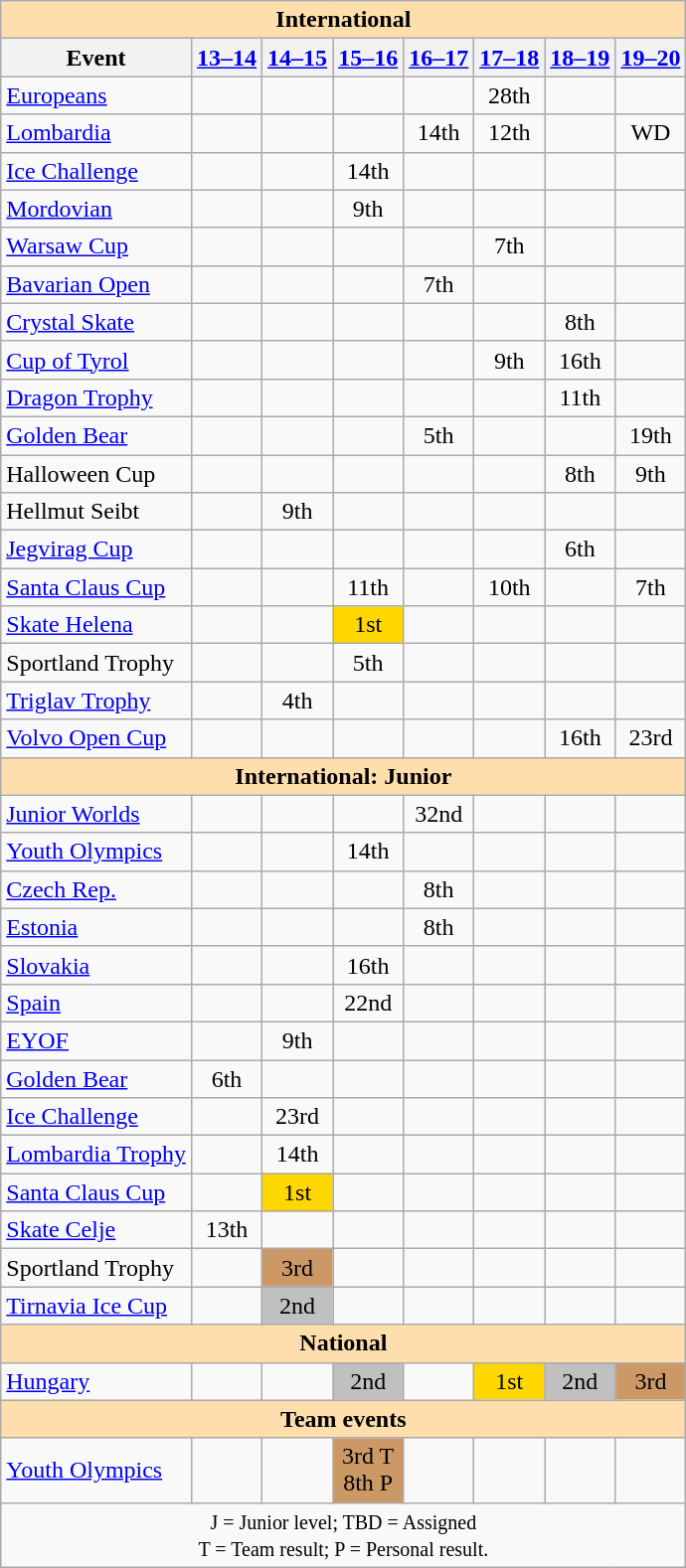<table class="wikitable" style="text-align:center">
<tr>
<th style="background-color: #ffdead; " colspan=8 align=center>International</th>
</tr>
<tr>
<th>Event</th>
<th><a href='#'>13–14</a></th>
<th><a href='#'>14–15</a></th>
<th><a href='#'>15–16</a></th>
<th><a href='#'>16–17</a></th>
<th><a href='#'>17–18</a></th>
<th><a href='#'>18–19</a></th>
<th><a href='#'>19–20</a></th>
</tr>
<tr>
<td align=left><a href='#'>Europeans</a></td>
<td></td>
<td></td>
<td></td>
<td></td>
<td>28th</td>
<td></td>
<td></td>
</tr>
<tr>
<td align=left> <a href='#'>Lombardia</a></td>
<td></td>
<td></td>
<td></td>
<td>14th</td>
<td>12th</td>
<td></td>
<td>WD</td>
</tr>
<tr>
<td align=left> <a href='#'>Ice Challenge</a></td>
<td></td>
<td></td>
<td>14th</td>
<td></td>
<td></td>
<td></td>
<td></td>
</tr>
<tr>
<td align=left> <a href='#'>Mordovian</a></td>
<td></td>
<td></td>
<td>9th</td>
<td></td>
<td></td>
<td></td>
<td></td>
</tr>
<tr>
<td align=left> <a href='#'>Warsaw Cup</a></td>
<td></td>
<td></td>
<td></td>
<td></td>
<td>7th</td>
<td></td>
<td></td>
</tr>
<tr>
<td align=left><a href='#'>Bavarian Open</a></td>
<td></td>
<td></td>
<td></td>
<td>7th</td>
<td></td>
<td></td>
<td></td>
</tr>
<tr>
<td align=left><a href='#'>Crystal Skate</a></td>
<td></td>
<td></td>
<td></td>
<td></td>
<td></td>
<td>8th</td>
<td></td>
</tr>
<tr>
<td align=left><a href='#'>Cup of Tyrol</a></td>
<td></td>
<td></td>
<td></td>
<td></td>
<td>9th</td>
<td>16th</td>
<td></td>
</tr>
<tr>
<td align=left><a href='#'>Dragon Trophy</a></td>
<td></td>
<td></td>
<td></td>
<td></td>
<td></td>
<td>11th</td>
<td></td>
</tr>
<tr>
<td align=left><a href='#'>Golden Bear</a></td>
<td></td>
<td></td>
<td></td>
<td>5th</td>
<td></td>
<td></td>
<td>19th</td>
</tr>
<tr>
<td align=left>Halloween Cup</td>
<td></td>
<td></td>
<td></td>
<td></td>
<td></td>
<td>8th</td>
<td>9th</td>
</tr>
<tr>
<td align=left>Hellmut Seibt</td>
<td></td>
<td>9th</td>
<td></td>
<td></td>
<td></td>
<td></td>
<td></td>
</tr>
<tr>
<td align=left><a href='#'>Jegvirag Cup</a></td>
<td></td>
<td></td>
<td></td>
<td></td>
<td></td>
<td>6th</td>
<td></td>
</tr>
<tr>
<td align=left><a href='#'>Santa Claus Cup</a></td>
<td></td>
<td></td>
<td>11th</td>
<td></td>
<td>10th</td>
<td></td>
<td>7th</td>
</tr>
<tr>
<td align=left><a href='#'>Skate Helena</a></td>
<td></td>
<td></td>
<td bgcolor=gold>1st</td>
<td></td>
<td></td>
<td></td>
<td></td>
</tr>
<tr>
<td align=left>Sportland Trophy</td>
<td></td>
<td></td>
<td>5th</td>
<td></td>
<td></td>
<td></td>
<td></td>
</tr>
<tr>
<td align=left><a href='#'>Triglav Trophy</a></td>
<td></td>
<td>4th</td>
<td></td>
<td></td>
<td></td>
<td></td>
<td></td>
</tr>
<tr>
<td align=left><a href='#'>Volvo Open Cup</a></td>
<td></td>
<td></td>
<td></td>
<td></td>
<td></td>
<td>16th</td>
<td>23rd</td>
</tr>
<tr>
<th style="background-color: #ffdead; " colspan=8 align=center>International: Junior</th>
</tr>
<tr>
<td align=left><a href='#'>Junior Worlds</a></td>
<td></td>
<td></td>
<td></td>
<td>32nd</td>
<td></td>
<td></td>
<td></td>
</tr>
<tr>
<td align=left><a href='#'>Youth Olympics</a></td>
<td></td>
<td></td>
<td>14th</td>
<td></td>
<td></td>
<td></td>
<td></td>
</tr>
<tr>
<td align=left> <a href='#'>Czech Rep.</a></td>
<td></td>
<td></td>
<td></td>
<td>8th</td>
<td></td>
<td></td>
<td></td>
</tr>
<tr>
<td align=left> <a href='#'>Estonia</a></td>
<td></td>
<td></td>
<td></td>
<td>8th</td>
<td></td>
<td></td>
<td></td>
</tr>
<tr>
<td align=left> <a href='#'>Slovakia</a></td>
<td></td>
<td></td>
<td>16th</td>
<td></td>
<td></td>
<td></td>
<td></td>
</tr>
<tr>
<td align=left> <a href='#'>Spain</a></td>
<td></td>
<td></td>
<td>22nd</td>
<td></td>
<td></td>
<td></td>
<td></td>
</tr>
<tr>
<td align=left><a href='#'>EYOF</a></td>
<td></td>
<td>9th</td>
<td></td>
<td></td>
<td></td>
<td></td>
<td></td>
</tr>
<tr>
<td align=left><a href='#'>Golden Bear</a></td>
<td>6th</td>
<td></td>
<td></td>
<td></td>
<td></td>
<td></td>
<td></td>
</tr>
<tr>
<td align=left><a href='#'>Ice Challenge</a></td>
<td></td>
<td>23rd</td>
<td></td>
<td></td>
<td></td>
<td></td>
<td></td>
</tr>
<tr>
<td align=left><a href='#'>Lombardia Trophy</a></td>
<td></td>
<td>14th</td>
<td></td>
<td></td>
<td></td>
<td></td>
<td></td>
</tr>
<tr>
<td align=left><a href='#'>Santa Claus Cup</a></td>
<td></td>
<td bgcolor=gold>1st</td>
<td></td>
<td></td>
<td></td>
<td></td>
<td></td>
</tr>
<tr>
<td align=left><a href='#'>Skate Celje</a></td>
<td>13th</td>
<td></td>
<td></td>
<td></td>
<td></td>
<td></td>
<td></td>
</tr>
<tr>
<td align=left>Sportland Trophy</td>
<td></td>
<td bgcolor=cc9966>3rd</td>
<td></td>
<td></td>
<td></td>
<td></td>
<td></td>
</tr>
<tr>
<td align=left><a href='#'>Tirnavia Ice Cup</a></td>
<td></td>
<td bgcolor=silver>2nd</td>
<td></td>
<td></td>
<td></td>
<td></td>
<td></td>
</tr>
<tr>
<th style="background-color: #ffdead; " colspan=8 align=center>National</th>
</tr>
<tr>
<td align=left><a href='#'>Hungary</a></td>
<td></td>
<td></td>
<td bgcolor=silver>2nd</td>
<td></td>
<td bgcolor=gold>1st</td>
<td bgcolor=silver>2nd</td>
<td bgcolor=cc9966>3rd</td>
</tr>
<tr>
<th style="background-color: #ffdead; " colspan=8 align=center>Team events</th>
</tr>
<tr>
<td align=left><a href='#'>Youth Olympics</a></td>
<td></td>
<td></td>
<td bgcolor=cc9966>3rd T <br>8th P</td>
<td></td>
<td></td>
<td></td>
<td></td>
</tr>
<tr>
<td colspan=8 align=center><small> J = Junior level; TBD = Assigned <br> T = Team result; P = Personal result. </small></td>
</tr>
</table>
